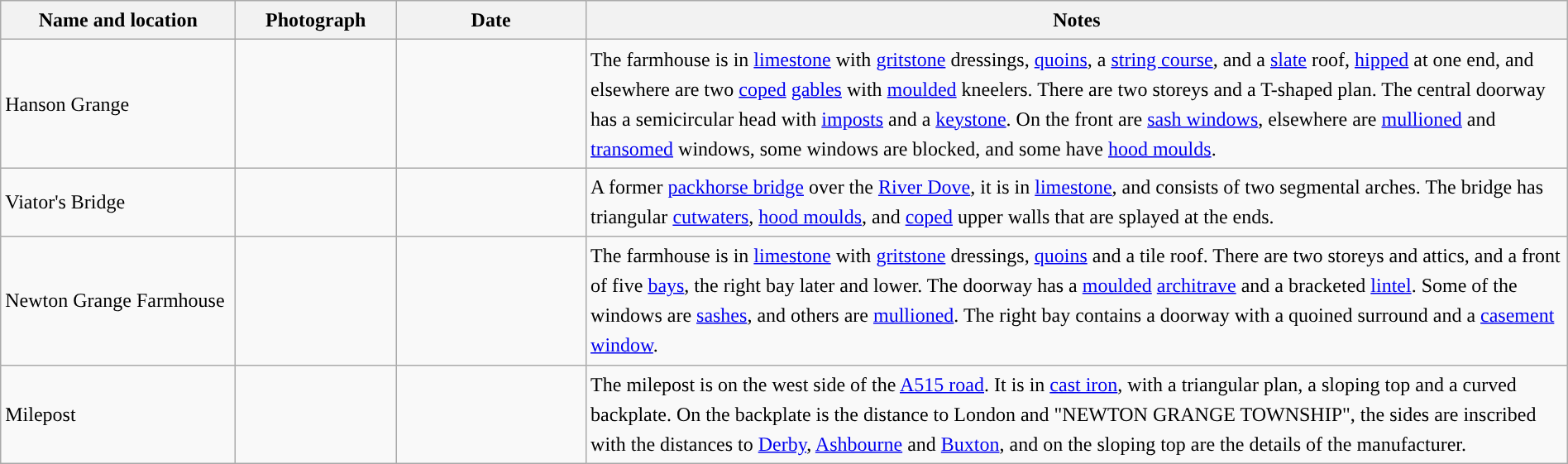<table class="wikitable sortable plainrowheaders" style="width:100%;border:0px;text-align:left;line-height:150%;">
<tr>
<th scope="col"  style="width:150px">Name and location</th>
<th scope="col"  style="width:100px" class="unsortable">Photograph</th>
<th scope="col"  style="width:120px">Date</th>
<th scope="col"  style="width:650px" class="unsortable">Notes</th>
</tr>
<tr>
<td>Hanson Grange<br><small></small></td>
<td></td>
<td align="center"></td>
<td>The farmhouse is in <a href='#'>limestone</a> with <a href='#'>gritstone</a> dressings, <a href='#'>quoins</a>, a <a href='#'>string course</a>, and a <a href='#'>slate</a> roof, <a href='#'>hipped</a> at one end, and elsewhere are two <a href='#'>coped</a> <a href='#'>gables</a> with <a href='#'>moulded</a> kneelers.  There are two storeys and a T-shaped plan.  The central doorway has a semicircular head with <a href='#'>imposts</a> and a <a href='#'>keystone</a>.  On the front are <a href='#'>sash windows</a>, elsewhere are <a href='#'>mullioned</a> and <a href='#'>transomed</a> windows, some windows are blocked, and some have <a href='#'>hood moulds</a>.</td>
</tr>
<tr>
<td>Viator's Bridge<br><small></small></td>
<td></td>
<td align="center"></td>
<td>A former <a href='#'>packhorse bridge</a> over the <a href='#'>River Dove</a>, it is in <a href='#'>limestone</a>, and consists of two segmental arches.  The bridge has triangular <a href='#'>cutwaters</a>, <a href='#'>hood moulds</a>, and <a href='#'>coped</a> upper walls that are splayed at the ends.</td>
</tr>
<tr>
<td>Newton Grange Farmhouse<br><small></small></td>
<td></td>
<td align="center"></td>
<td>The farmhouse is in <a href='#'>limestone</a> with <a href='#'>gritstone</a> dressings, <a href='#'>quoins</a> and a tile roof.  There are two storeys and attics, and a front of five <a href='#'>bays</a>, the right bay later and lower.  The doorway has a <a href='#'>moulded</a> <a href='#'>architrave</a> and a bracketed <a href='#'>lintel</a>.  Some of the windows are <a href='#'>sashes</a>, and others are <a href='#'>mullioned</a>.  The right bay contains a doorway with a quoined surround and a <a href='#'>casement window</a>.</td>
</tr>
<tr>
<td>Milepost<br><small></small></td>
<td></td>
<td align="center"></td>
<td>The milepost is on the west side of the <a href='#'>A515 road</a>.  It is in <a href='#'>cast iron</a>, with a triangular plan, a sloping top and a curved backplate.  On the backplate is the distance to London and "NEWTON GRANGE TOWNSHIP", the sides are inscribed with the distances to <a href='#'>Derby</a>, <a href='#'>Ashbourne</a> and <a href='#'>Buxton</a>, and on the sloping top are the details of the manufacturer.</td>
</tr>
<tr>
</tr>
</table>
